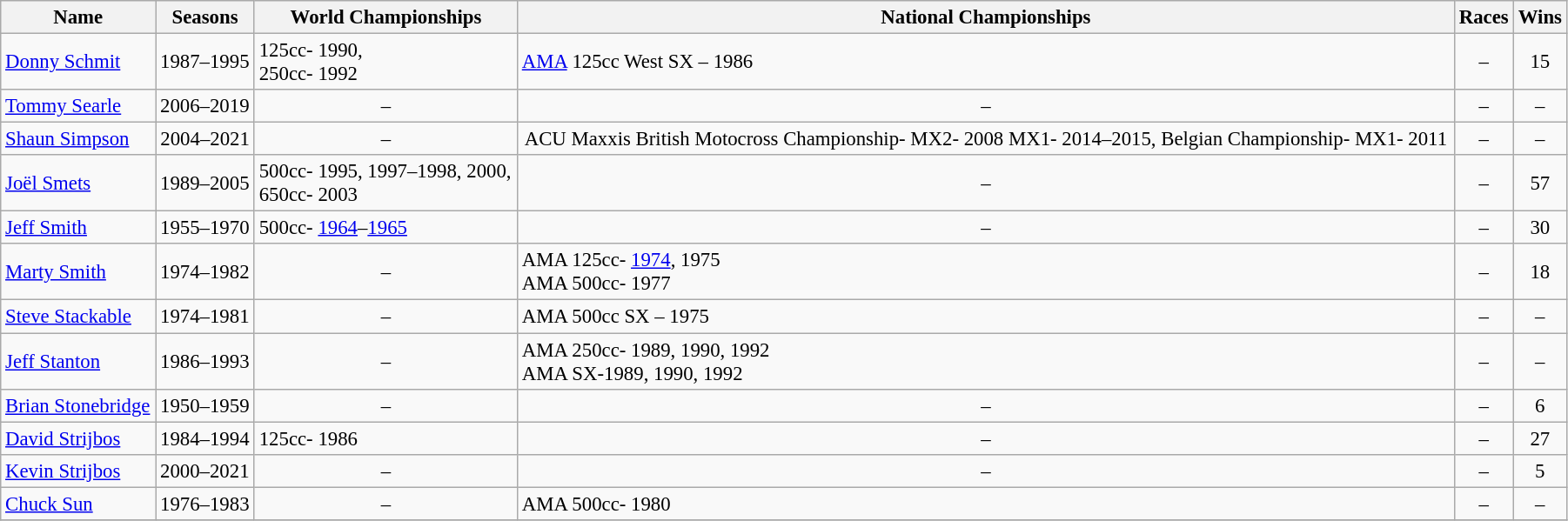<table class="sort wikitable sortable" style="font-size:95%;" width=95%>
<tr>
<th>Name</th>
<th>Seasons</th>
<th>World Championships</th>
<th>National Championships</th>
<th>Races</th>
<th>Wins</th>
</tr>
<tr>
<td> <a href='#'>Donny Schmit</a></td>
<td>1987–1995</td>
<td>125cc- 1990,<br>250cc- 1992</td>
<td><a href='#'>AMA</a> 125cc West SX – 1986</td>
<td align="center">–</td>
<td align="center">15</td>
</tr>
<tr>
<td> <a href='#'>Tommy Searle</a></td>
<td>2006–2019</td>
<td align="center">–</td>
<td align="center">–</td>
<td align="center">–</td>
<td align="center">–</td>
</tr>
<tr>
<td> <a href='#'>Shaun Simpson</a></td>
<td align="center">2004–2021</td>
<td align="center">–</td>
<td align="center">ACU Maxxis British Motocross Championship- MX2- 2008 MX1- 2014–2015, Belgian Championship- MX1- 2011</td>
<td align="center">–</td>
<td align="center">–</td>
</tr>
<tr>
<td> <a href='#'>Joël Smets</a></td>
<td>1989–2005</td>
<td>500cc- 1995, 1997–1998, 2000,<br>650cc- 2003</td>
<td align="center">–</td>
<td align="center">–</td>
<td align="center">57</td>
</tr>
<tr>
<td> <a href='#'>Jeff Smith</a></td>
<td>1955–1970</td>
<td>500cc- <a href='#'>1964</a>–<a href='#'>1965</a></td>
<td align="center">–</td>
<td align="center">–</td>
<td align="center">30</td>
</tr>
<tr>
<td> <a href='#'>Marty Smith</a></td>
<td>1974–1982</td>
<td align="center">–</td>
<td>AMA 125cc- <a href='#'>1974</a>, 1975<br>AMA 500cc- 1977</td>
<td align="center">–</td>
<td align="center">18</td>
</tr>
<tr>
<td> <a href='#'>Steve Stackable</a></td>
<td>1974–1981</td>
<td align="center">–</td>
<td>AMA 500cc SX – 1975</td>
<td align="center">–</td>
<td align="center">–</td>
</tr>
<tr>
<td> <a href='#'>Jeff Stanton</a></td>
<td>1986–1993</td>
<td align="center">–</td>
<td>AMA 250cc- 1989, 1990, 1992<br>AMA SX-1989, 1990, 1992</td>
<td align="center">–</td>
<td align="center">–</td>
</tr>
<tr>
<td> <a href='#'>Brian Stonebridge</a></td>
<td>1950–1959</td>
<td align="center">–</td>
<td align="center">–</td>
<td align="center">–</td>
<td align="center">6</td>
</tr>
<tr>
<td> <a href='#'>David Strijbos</a></td>
<td>1984–1994</td>
<td>125cc- 1986</td>
<td align="center">–</td>
<td align="center">–</td>
<td align="center">27</td>
</tr>
<tr>
<td> <a href='#'>Kevin Strijbos</a></td>
<td>2000–2021</td>
<td align="center">–</td>
<td align="center">–</td>
<td align="center">–</td>
<td align="center">5</td>
</tr>
<tr>
<td> <a href='#'>Chuck Sun</a></td>
<td>1976–1983</td>
<td align="center">–</td>
<td>AMA 500cc- 1980</td>
<td align="center">–</td>
<td align="center">–</td>
</tr>
<tr>
</tr>
</table>
